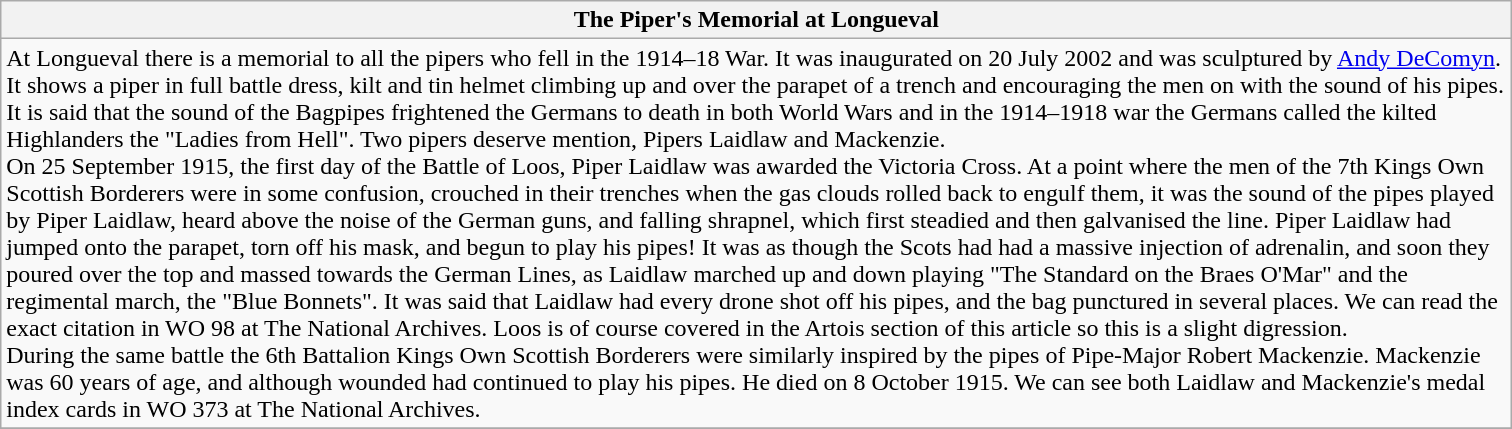<table class="wikitable sortable">
<tr>
<th scope="col" style="width:1000px;">The Piper's Memorial at Longueval</th>
</tr>
<tr>
<td>At Longueval there is a memorial to all the pipers who fell in the 1914–18 War.  It was inaugurated on 20 July 2002 and was sculptured by <a href='#'>Andy DeComyn</a>. It shows a piper in full battle dress, kilt and tin helmet climbing up and over the parapet of a trench and encouraging the men on with the sound of his pipes.<br>
It is said that the sound of the Bagpipes frightened the Germans to death in both World Wars and in the 1914–1918 war the Germans called the kilted Highlanders the "Ladies from Hell".    Two pipers deserve mention, Pipers Laidlaw and Mackenzie.<br>On 25 September 1915, the first day of the Battle of Loos, Piper Laidlaw was awarded the Victoria Cross.   At a point where the men of the 7th Kings Own Scottish Borderers were in some confusion, crouched in their trenches when the gas clouds rolled back to engulf them, it was the sound of the pipes played by Piper Laidlaw, heard above the noise of the German guns, and falling shrapnel, which first steadied and then galvanised the line. Piper Laidlaw had jumped onto the parapet, torn off his mask, and begun to play his pipes!   It was as though the Scots had had a massive injection of adrenalin, and soon they poured over the top and massed towards the German Lines, as Laidlaw marched up and down playing "The Standard on the Braes O'Mar" and the regimental march, the "Blue Bonnets". It was said that Laidlaw had every drone shot off his pipes, and the bag punctured in several places. We can read the exact citation in WO 98 at The National Archives. Loos is of course covered in the Artois section of this article so this is a slight digression.<br>During the same battle the 6th Battalion Kings Own Scottish Borderers were similarly inspired by the pipes of Pipe-Major Robert Mackenzie. Mackenzie was 60 years of age, and although wounded had continued to play his pipes. He died on 8 October 1915. We can see both Laidlaw and Mackenzie's medal index cards in WO 373 at The National Archives.<br></td>
</tr>
<tr>
</tr>
</table>
